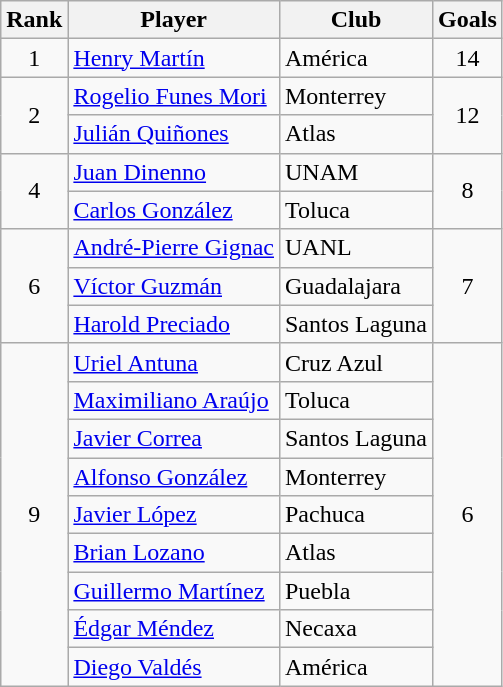<table class="wikitable">
<tr>
<th>Rank</th>
<th>Player</th>
<th>Club</th>
<th>Goals</th>
</tr>
<tr>
<td align=center rowspan=1>1</td>
<td> <a href='#'>Henry Martín</a></td>
<td>América</td>
<td align=center rowspan=1>14</td>
</tr>
<tr>
<td align=center rowspan=2>2</td>
<td> <a href='#'>Rogelio Funes Mori</a></td>
<td>Monterrey</td>
<td align=center rowspan=2>12</td>
</tr>
<tr>
<td> <a href='#'>Julián Quiñones</a></td>
<td>Atlas</td>
</tr>
<tr>
<td align=center rowspan=2>4</td>
<td> <a href='#'>Juan Dinenno</a></td>
<td>UNAM</td>
<td align=center rowspan=2>8</td>
</tr>
<tr>
<td> <a href='#'>Carlos González</a></td>
<td>Toluca</td>
</tr>
<tr>
<td align=center rowspan=3>6</td>
<td> <a href='#'>André-Pierre Gignac</a></td>
<td>UANL</td>
<td align=center rowspan=3>7</td>
</tr>
<tr>
<td> <a href='#'>Víctor Guzmán</a></td>
<td>Guadalajara</td>
</tr>
<tr>
<td> <a href='#'>Harold Preciado</a></td>
<td>Santos Laguna</td>
</tr>
<tr>
<td align=center rowspan=9>9</td>
<td> <a href='#'>Uriel Antuna</a></td>
<td>Cruz Azul</td>
<td align=center rowspan=9>6</td>
</tr>
<tr>
<td> <a href='#'>Maximiliano Araújo</a></td>
<td>Toluca</td>
</tr>
<tr>
<td> <a href='#'>Javier Correa</a></td>
<td>Santos Laguna</td>
</tr>
<tr>
<td> <a href='#'>Alfonso González</a></td>
<td>Monterrey</td>
</tr>
<tr>
<td> <a href='#'>Javier López</a></td>
<td>Pachuca</td>
</tr>
<tr>
<td> <a href='#'>Brian Lozano</a></td>
<td>Atlas</td>
</tr>
<tr>
<td> <a href='#'>Guillermo Martínez</a></td>
<td>Puebla</td>
</tr>
<tr>
<td> <a href='#'>Édgar Méndez</a></td>
<td>Necaxa</td>
</tr>
<tr>
<td> <a href='#'>Diego Valdés</a></td>
<td>América</td>
</tr>
</table>
